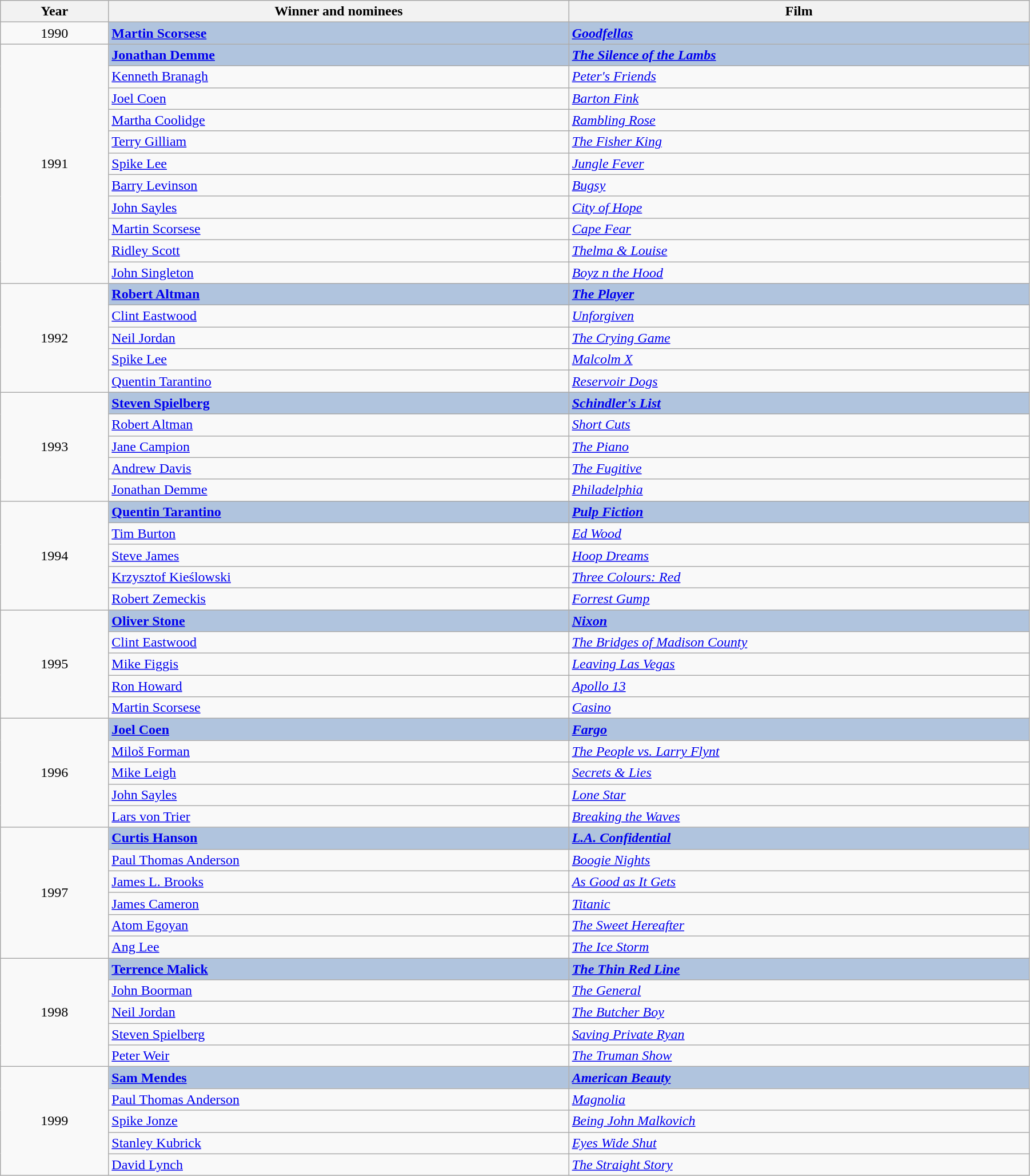<table class="wikitable" width="95%" cellpadding="5">
<tr>
<th width="100"><strong>Year</strong></th>
<th width="450"><strong>Winner and nominees</strong></th>
<th width="450"><strong>Film</strong></th>
</tr>
<tr>
<td style="text-align:center;">1990</td>
<td style="background:#B0C4DE;"><strong><a href='#'>Martin Scorsese</a></strong></td>
<td style="background:#B0C4DE;"><strong><em><a href='#'>Goodfellas</a></em></strong></td>
</tr>
<tr>
<td rowspan="11" style="text-align:center;">1991</td>
<td style="background:#B0C4DE;"><strong><a href='#'>Jonathan Demme</a></strong></td>
<td style="background:#B0C4DE;"><strong><em><a href='#'>The Silence of the Lambs</a></em></strong></td>
</tr>
<tr>
<td><a href='#'>Kenneth Branagh</a></td>
<td><em><a href='#'>Peter's Friends</a></em></td>
</tr>
<tr>
<td><a href='#'>Joel Coen</a></td>
<td><em><a href='#'>Barton Fink</a></em></td>
</tr>
<tr>
<td><a href='#'>Martha Coolidge</a></td>
<td><em><a href='#'>Rambling Rose</a></em></td>
</tr>
<tr>
<td><a href='#'>Terry Gilliam</a></td>
<td><em><a href='#'>The Fisher King</a></em></td>
</tr>
<tr>
<td><a href='#'>Spike Lee</a></td>
<td><em><a href='#'>Jungle Fever</a></em></td>
</tr>
<tr>
<td><a href='#'>Barry Levinson</a></td>
<td><em><a href='#'>Bugsy</a></em></td>
</tr>
<tr>
<td><a href='#'>John Sayles</a></td>
<td><em><a href='#'>City of Hope</a></em></td>
</tr>
<tr>
<td><a href='#'>Martin Scorsese</a></td>
<td><em><a href='#'>Cape Fear</a></em></td>
</tr>
<tr>
<td><a href='#'>Ridley Scott</a></td>
<td><em><a href='#'>Thelma & Louise</a></em></td>
</tr>
<tr>
<td><a href='#'>John Singleton</a></td>
<td><em><a href='#'>Boyz n the Hood</a></em></td>
</tr>
<tr>
<td rowspan="5" style="text-align:center;">1992</td>
<td style="background:#B0C4DE;"><strong><a href='#'>Robert Altman</a></strong></td>
<td style="background:#B0C4DE;"><strong><em><a href='#'>The Player</a></em></strong></td>
</tr>
<tr>
<td><a href='#'>Clint Eastwood</a></td>
<td><em><a href='#'>Unforgiven</a></em></td>
</tr>
<tr>
<td><a href='#'>Neil Jordan</a></td>
<td><em><a href='#'>The Crying Game</a></em></td>
</tr>
<tr>
<td><a href='#'>Spike Lee</a></td>
<td><em><a href='#'>Malcolm X</a></em></td>
</tr>
<tr>
<td><a href='#'>Quentin Tarantino</a></td>
<td><em><a href='#'>Reservoir Dogs</a></em></td>
</tr>
<tr>
<td rowspan="5" style="text-align:center;">1993</td>
<td style="background:#B0C4DE;"><strong><a href='#'>Steven Spielberg</a></strong></td>
<td style="background:#B0C4DE;"><strong><em><a href='#'>Schindler's List</a></em></strong></td>
</tr>
<tr>
<td><a href='#'>Robert Altman</a></td>
<td><em><a href='#'>Short Cuts</a></em></td>
</tr>
<tr>
<td><a href='#'>Jane Campion</a></td>
<td><em><a href='#'>The Piano</a></em></td>
</tr>
<tr>
<td><a href='#'>Andrew Davis</a></td>
<td><em><a href='#'>The Fugitive</a></em></td>
</tr>
<tr>
<td><a href='#'>Jonathan Demme</a></td>
<td><em><a href='#'>Philadelphia</a></em></td>
</tr>
<tr>
<td rowspan="5" style="text-align:center;">1994</td>
<td style="background:#B0C4DE;"><strong><a href='#'>Quentin Tarantino</a></strong></td>
<td style="background:#B0C4DE;"><strong><em><a href='#'>Pulp Fiction</a></em></strong></td>
</tr>
<tr>
<td><a href='#'>Tim Burton</a></td>
<td><em><a href='#'>Ed Wood</a></em></td>
</tr>
<tr>
<td><a href='#'>Steve James</a></td>
<td><em><a href='#'>Hoop Dreams</a></em></td>
</tr>
<tr>
<td><a href='#'>Krzysztof Kieślowski</a></td>
<td><em><a href='#'>Three Colours: Red</a></em></td>
</tr>
<tr>
<td><a href='#'>Robert Zemeckis</a></td>
<td><em><a href='#'>Forrest Gump</a></em></td>
</tr>
<tr>
<td rowspan="5" style="text-align:center;">1995</td>
<td style="background:#B0C4DE;"><strong><a href='#'>Oliver Stone</a></strong></td>
<td style="background:#B0C4DE;"><strong><em><a href='#'>Nixon</a></em></strong></td>
</tr>
<tr>
<td><a href='#'>Clint Eastwood</a></td>
<td><em><a href='#'>The Bridges of Madison County</a></em></td>
</tr>
<tr>
<td><a href='#'>Mike Figgis</a></td>
<td><em><a href='#'>Leaving Las Vegas</a></em></td>
</tr>
<tr>
<td><a href='#'>Ron Howard</a></td>
<td><em><a href='#'>Apollo 13</a></em></td>
</tr>
<tr>
<td><a href='#'>Martin Scorsese</a></td>
<td><em><a href='#'>Casino</a></em></td>
</tr>
<tr>
<td rowspan="5" style="text-align:center;">1996</td>
<td style="background:#B0C4DE;"><strong><a href='#'>Joel Coen</a></strong></td>
<td style="background:#B0C4DE;"><strong><em><a href='#'>Fargo</a></em></strong></td>
</tr>
<tr>
<td><a href='#'>Miloš Forman</a></td>
<td><em><a href='#'>The People vs. Larry Flynt</a></em></td>
</tr>
<tr>
<td><a href='#'>Mike Leigh</a></td>
<td><em><a href='#'>Secrets & Lies</a></em></td>
</tr>
<tr>
<td><a href='#'>John Sayles</a></td>
<td><em><a href='#'>Lone Star</a></em></td>
</tr>
<tr>
<td><a href='#'>Lars von Trier</a></td>
<td><em><a href='#'>Breaking the Waves</a></em></td>
</tr>
<tr>
<td rowspan="6" style="text-align:center;">1997</td>
<td style="background:#B0C4DE;"><strong><a href='#'>Curtis Hanson</a></strong></td>
<td style="background:#B0C4DE;"><strong><em><a href='#'>L.A. Confidential</a></em></strong></td>
</tr>
<tr>
<td><a href='#'>Paul Thomas Anderson</a></td>
<td><em><a href='#'>Boogie Nights</a></em></td>
</tr>
<tr>
<td><a href='#'>James L. Brooks</a></td>
<td><em><a href='#'>As Good as It Gets</a></em></td>
</tr>
<tr>
<td><a href='#'>James Cameron</a></td>
<td><em><a href='#'>Titanic</a></em></td>
</tr>
<tr>
<td><a href='#'>Atom Egoyan</a></td>
<td><em><a href='#'>The Sweet Hereafter</a></em></td>
</tr>
<tr>
<td><a href='#'>Ang Lee</a></td>
<td><em><a href='#'>The Ice Storm</a></em></td>
</tr>
<tr>
<td rowspan="5" style="text-align:center;">1998</td>
<td style="background:#B0C4DE;"><strong><a href='#'>Terrence Malick</a></strong></td>
<td style="background:#B0C4DE;"><strong><em><a href='#'>The Thin Red Line</a></em></strong></td>
</tr>
<tr>
<td><a href='#'>John Boorman</a></td>
<td><em><a href='#'>The General</a></em></td>
</tr>
<tr>
<td><a href='#'>Neil Jordan</a></td>
<td><em><a href='#'>The Butcher Boy</a></em></td>
</tr>
<tr>
<td><a href='#'>Steven Spielberg</a></td>
<td><em><a href='#'>Saving Private Ryan</a></em></td>
</tr>
<tr>
<td><a href='#'>Peter Weir</a></td>
<td><em><a href='#'>The Truman Show</a></em></td>
</tr>
<tr>
<td rowspan="5" style="text-align:center;">1999</td>
<td style="background:#B0C4DE;"><strong><a href='#'>Sam Mendes</a></strong></td>
<td style="background:#B0C4DE;"><strong><em><a href='#'>American Beauty</a></em></strong></td>
</tr>
<tr>
<td><a href='#'>Paul Thomas Anderson</a></td>
<td><em><a href='#'>Magnolia</a></em></td>
</tr>
<tr>
<td><a href='#'>Spike Jonze</a></td>
<td><em><a href='#'>Being John Malkovich</a></em></td>
</tr>
<tr>
<td><a href='#'>Stanley Kubrick</a></td>
<td><em><a href='#'>Eyes Wide Shut</a></em></td>
</tr>
<tr>
<td><a href='#'>David Lynch</a></td>
<td><em><a href='#'>The Straight Story</a></em></td>
</tr>
</table>
